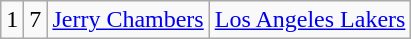<table class="wikitable">
<tr style="text-align:center;" bgcolor="">
<td>1</td>
<td>7</td>
<td><a href='#'>Jerry Chambers</a></td>
<td><a href='#'>Los Angeles Lakers</a></td>
</tr>
</table>
